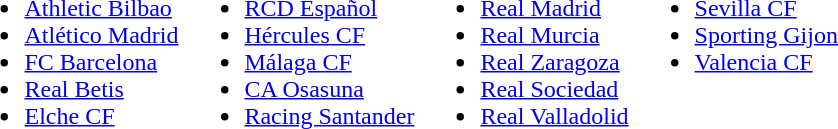<table>
<tr style="vertical-align: top;">
<td><br><ul><li><a href='#'>Athletic Bilbao</a></li><li><a href='#'>Atlético Madrid</a></li><li><a href='#'>FC Barcelona</a></li><li><a href='#'>Real Betis</a></li><li><a href='#'>Elche CF</a></li></ul></td>
<td><br><ul><li><a href='#'>RCD Español</a></li><li><a href='#'>Hércules CF</a></li><li><a href='#'>Málaga CF</a></li><li><a href='#'>CA Osasuna</a></li><li><a href='#'>Racing Santander</a></li></ul></td>
<td><br><ul><li><a href='#'>Real Madrid</a></li><li><a href='#'>Real Murcia</a></li><li><a href='#'>Real Zaragoza</a></li><li><a href='#'>Real Sociedad</a></li><li><a href='#'>Real Valladolid</a></li></ul></td>
<td><br><ul><li><a href='#'>Sevilla CF</a></li><li><a href='#'>Sporting Gijon</a></li><li><a href='#'>Valencia CF</a></li></ul></td>
</tr>
</table>
